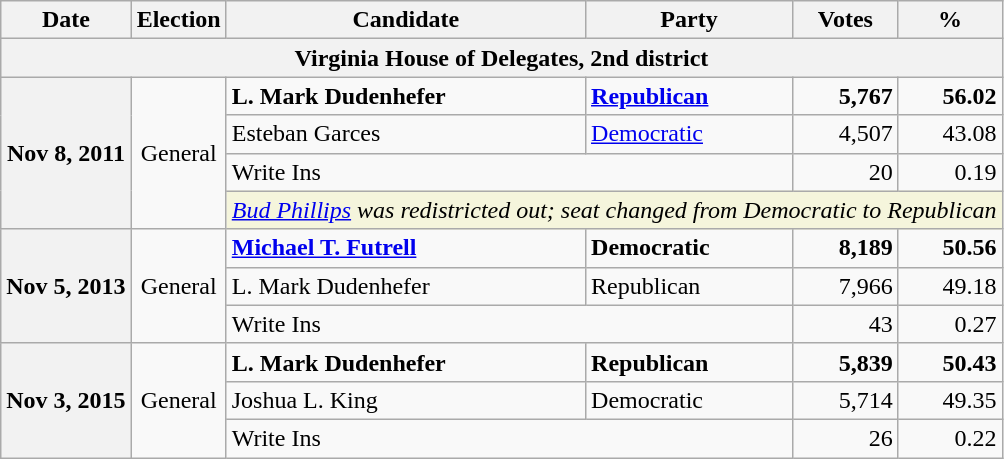<table class="wikitable">
<tr>
<th>Date</th>
<th>Election</th>
<th>Candidate</th>
<th>Party</th>
<th>Votes</th>
<th>%</th>
</tr>
<tr>
<th colspan="6">Virginia House of Delegates, 2nd district</th>
</tr>
<tr>
<th rowspan="4">Nov 8, 2011</th>
<td rowspan="4" align="center">General</td>
<td><strong>L. Mark Dudenhefer</strong></td>
<td><strong><a href='#'>Republican</a></strong></td>
<td align="right"><strong>5,767</strong></td>
<td align="right"><strong>56.02</strong></td>
</tr>
<tr>
<td>Esteban Garces</td>
<td><a href='#'>Democratic</a></td>
<td align="right">4,507</td>
<td align="right">43.08</td>
</tr>
<tr>
<td colspan="2">Write Ins</td>
<td align="right">20</td>
<td align="right">0.19</td>
</tr>
<tr>
<td colspan="4" style="background:Beige"><em><a href='#'>Bud Phillips</a> was redistricted out; seat changed from Democratic to Republican</em></td>
</tr>
<tr>
<th rowspan="3">Nov 5, 2013</th>
<td rowspan="3" align="center">General</td>
<td><strong><a href='#'>Michael T. Futrell</a></strong></td>
<td><strong>Democratic</strong></td>
<td align="right"><strong>8,189</strong></td>
<td align="right"><strong>50.56</strong></td>
</tr>
<tr>
<td>L. Mark Dudenhefer</td>
<td>Republican</td>
<td align="right">7,966</td>
<td align="right">49.18</td>
</tr>
<tr>
<td colspan="2">Write Ins</td>
<td align="right">43</td>
<td align="right">0.27</td>
</tr>
<tr>
<th rowspan="3">Nov 3, 2015</th>
<td rowspan="3" align="center">General</td>
<td><strong>L. Mark Dudenhefer</strong></td>
<td><strong>Republican</strong></td>
<td align="right"><strong>5,839</strong></td>
<td align="right"><strong>50.43</strong></td>
</tr>
<tr>
<td>Joshua L. King</td>
<td>Democratic</td>
<td align="right">5,714</td>
<td align="right">49.35</td>
</tr>
<tr>
<td colspan="2">Write Ins</td>
<td align="right">26</td>
<td align="right">0.22</td>
</tr>
</table>
